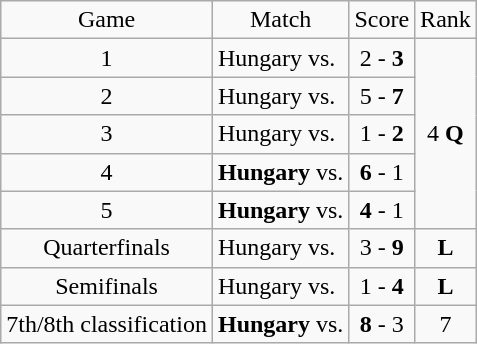<table class="wikitable">
<tr>
<td style="text-align:center;">Game</td>
<td style="text-align:center;">Match</td>
<td style="text-align:center;">Score</td>
<td style="text-align:center;">Rank</td>
</tr>
<tr>
<td style="text-align:center;">1</td>
<td>Hungary vs. <strong></strong></td>
<td style="text-align:center;">2 - <strong>3</strong></td>
<td rowspan="5" style="text-align:center;">4 <strong>Q</strong></td>
</tr>
<tr>
<td style="text-align:center;">2</td>
<td>Hungary vs. <strong></strong></td>
<td style="text-align:center;">5 - <strong>7</strong></td>
</tr>
<tr>
<td style="text-align:center;">3</td>
<td>Hungary vs. <strong></strong></td>
<td style="text-align:center;">1 - <strong>2</strong></td>
</tr>
<tr>
<td style="text-align:center;">4</td>
<td><strong>Hungary</strong> vs. </td>
<td style="text-align:center;"><strong>6</strong> - 1</td>
</tr>
<tr>
<td style="text-align:center;">5</td>
<td><strong>Hungary</strong> vs. </td>
<td style="text-align:center;"><strong>4</strong> - 1</td>
</tr>
<tr>
<td style="text-align:center;">Quarterfinals</td>
<td>Hungary vs. <strong></strong></td>
<td style="text-align:center;">3 - <strong>9</strong></td>
<td style="text-align:center;"><strong>L</strong></td>
</tr>
<tr>
<td style="text-align:center;">Semifinals</td>
<td>Hungary vs. <strong></strong></td>
<td style="text-align:center;">1 - <strong>4</strong></td>
<td style="text-align:center;"><strong>L</strong></td>
</tr>
<tr>
<td style="text-align:center;">7th/8th classification</td>
<td><strong>Hungary</strong> vs. </td>
<td style="text-align:center;"><strong>8</strong> - 3</td>
<td style="text-align:center;">7</td>
</tr>
</table>
